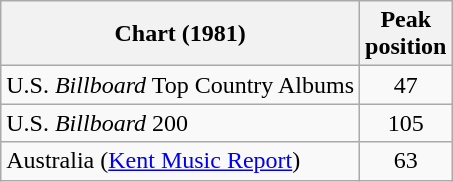<table class="wikitable">
<tr>
<th>Chart (1981)</th>
<th>Peak<br>position</th>
</tr>
<tr>
<td>U.S. <em>Billboard</em> Top Country Albums</td>
<td align="center">47</td>
</tr>
<tr>
<td>U.S. <em>Billboard</em> 200</td>
<td align="center">105</td>
</tr>
<tr>
<td>Australia (<a href='#'>Kent Music Report</a>)</td>
<td align="center">63</td>
</tr>
</table>
